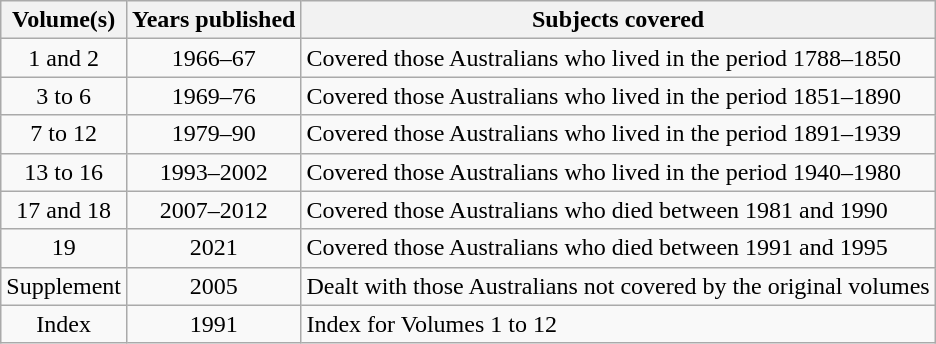<table class="wikitable sortable" style="text-align:left; margin-left:auto; margin-right:auto;">
<tr>
<th>Volume(s)</th>
<th>Years published</th>
<th>Subjects covered</th>
</tr>
<tr>
<td align=center>1 and 2</td>
<td align=center>1966–67</td>
<td>Covered those Australians who lived in the period 1788–1850</td>
</tr>
<tr>
<td align=center>3 to 6</td>
<td align=center>1969–76</td>
<td>Covered those Australians who lived in the period 1851–1890</td>
</tr>
<tr>
<td align=center>7 to 12</td>
<td align=center>1979–90</td>
<td>Covered those Australians who lived in the period 1891–1939</td>
</tr>
<tr>
<td align=center>13 to 16</td>
<td align=center>1993–2002</td>
<td>Covered those Australians who lived in the period 1940–1980</td>
</tr>
<tr>
<td align=center>17 and 18</td>
<td align=center>2007–2012</td>
<td>Covered those Australians who died between 1981 and 1990</td>
</tr>
<tr>
<td align=center>19</td>
<td align=center>2021</td>
<td>Covered those Australians who died between 1991 and 1995</td>
</tr>
<tr>
<td align=center>Supplement</td>
<td align=center>2005</td>
<td>Dealt with those Australians not covered by the original volumes</td>
</tr>
<tr>
<td align=center>Index</td>
<td align=center>1991</td>
<td>Index for Volumes 1 to 12</td>
</tr>
</table>
